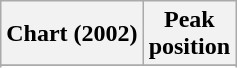<table class="wikitable plainrowheaders sortable" border="1">
<tr>
<th scope="col">Chart (2002)</th>
<th scope="col">Peak<br>position</th>
</tr>
<tr>
</tr>
<tr>
</tr>
<tr>
</tr>
<tr>
</tr>
<tr>
</tr>
<tr>
</tr>
</table>
